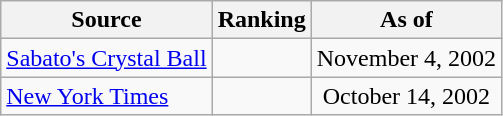<table class="wikitable" style="text-align:center">
<tr>
<th>Source</th>
<th>Ranking</th>
<th>As of</th>
</tr>
<tr>
<td align=left><a href='#'>Sabato's Crystal Ball</a></td>
<td></td>
<td>November 4, 2002</td>
</tr>
<tr>
<td align=left><a href='#'>New York Times</a></td>
<td></td>
<td>October 14, 2002</td>
</tr>
</table>
